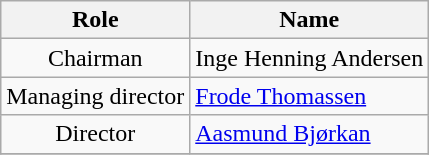<table class="wikitable" style="text-align:center;margin-left:1em">
<tr>
<th>Role</th>
<th>Name</th>
</tr>
<tr>
<td>Chairman</td>
<td style="text-align:left;"> Inge Henning Andersen</td>
</tr>
<tr>
<td>Managing director</td>
<td style="text-align:left;"> <a href='#'>Frode Thomassen</a></td>
</tr>
<tr>
<td>Director</td>
<td style="text-align:left;"> <a href='#'>Aasmund Bjørkan</a></td>
</tr>
<tr>
</tr>
</table>
